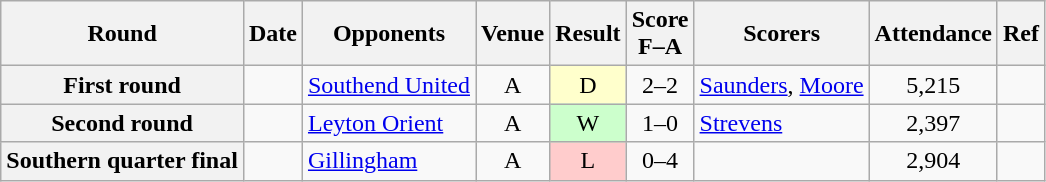<table class="wikitable plainrowheaders sortable" style="text-align:center">
<tr>
<th scope="col">Round</th>
<th scope="col">Date</th>
<th scope="col">Opponents</th>
<th scope="col">Venue</th>
<th scope="col">Result</th>
<th scope="col">Score<br>F–A</th>
<th scope="col" class="unsortable">Scorers</th>
<th scope="col">Attendance</th>
<th scope="col" class="unsortable">Ref</th>
</tr>
<tr>
<th scope="row">First round</th>
<td align="left"></td>
<td align="left"><a href='#'>Southend United</a></td>
<td>A</td>
<td style="background-color:#FFFFCC">D</td>
<td>2–2</td>
<td align="left"><a href='#'>Saunders</a>, <a href='#'>Moore</a></td>
<td>5,215</td>
<td></td>
</tr>
<tr>
<th scope="row">Second round</th>
<td align="left"></td>
<td align="left"><a href='#'>Leyton Orient</a></td>
<td>A</td>
<td style="background-color:#CCFFCC">W</td>
<td>1–0</td>
<td align="left"><a href='#'>Strevens</a></td>
<td>2,397</td>
<td></td>
</tr>
<tr>
<th scope="row">Southern quarter final</th>
<td align="left"></td>
<td align="left"><a href='#'>Gillingham</a></td>
<td>A</td>
<td style="background-color:#FFCCCC">L</td>
<td>0–4</td>
<td align="left"></td>
<td>2,904</td>
<td></td>
</tr>
</table>
